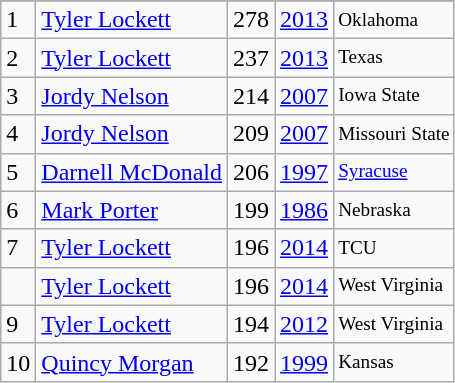<table class="wikitable">
<tr>
</tr>
<tr>
<td>1</td>
<td><a href='#'>Tyler Lockett</a></td>
<td>278</td>
<td><a href='#'>2013</a></td>
<td style="font-size:80%;">Oklahoma</td>
</tr>
<tr>
<td>2</td>
<td><a href='#'>Tyler Lockett</a></td>
<td>237</td>
<td><a href='#'>2013</a></td>
<td style="font-size:80%;">Texas</td>
</tr>
<tr>
<td>3</td>
<td><a href='#'>Jordy Nelson</a></td>
<td>214</td>
<td><a href='#'>2007</a></td>
<td style="font-size:80%;">Iowa State</td>
</tr>
<tr>
<td>4</td>
<td><a href='#'>Jordy Nelson</a></td>
<td>209</td>
<td><a href='#'>2007</a></td>
<td style="font-size:80%;">Missouri State</td>
</tr>
<tr>
<td>5</td>
<td><a href='#'>Darnell McDonald</a></td>
<td>206</td>
<td><a href='#'>1997</a></td>
<td style="font-size:80%;"><a href='#'>Syracuse</a></td>
</tr>
<tr>
<td>6</td>
<td><a href='#'>Mark Porter</a></td>
<td>199</td>
<td><a href='#'>1986</a></td>
<td style="font-size:80%;">Nebraska</td>
</tr>
<tr>
<td>7</td>
<td><a href='#'>Tyler Lockett</a></td>
<td>196</td>
<td><a href='#'>2014</a></td>
<td style="font-size:80%;">TCU</td>
</tr>
<tr>
<td></td>
<td><a href='#'>Tyler Lockett</a></td>
<td>196</td>
<td><a href='#'>2014</a></td>
<td style="font-size:80%;">West Virginia</td>
</tr>
<tr>
<td>9</td>
<td><a href='#'>Tyler Lockett</a></td>
<td>194</td>
<td><a href='#'>2012</a></td>
<td style="font-size:80%;">West Virginia</td>
</tr>
<tr>
<td>10</td>
<td><a href='#'>Quincy Morgan</a></td>
<td>192</td>
<td><a href='#'>1999</a></td>
<td style="font-size:80%;">Kansas</td>
</tr>
</table>
